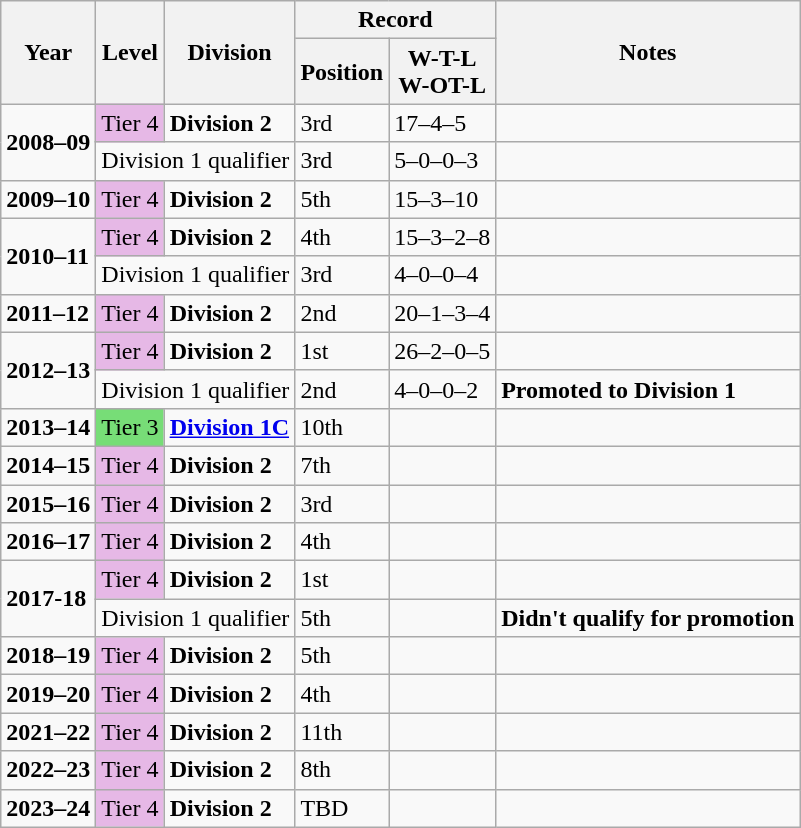<table class="wikitable">
<tr>
<th rowspan="2">Year</th>
<th rowspan="2">Level</th>
<th rowspan="2">Division</th>
<th colspan="2">Record</th>
<th rowspan="2">Notes</th>
</tr>
<tr>
<th>Position</th>
<th>W-T-L<br>W-OT-L</th>
</tr>
<tr>
<td rowspan=2><strong>2008–09</strong></td>
<td style="background:#E6B8E6;">Tier 4</td>
<td><strong>Division 2</strong></td>
<td>3rd</td>
<td>17–4–5</td>
<td></td>
</tr>
<tr>
<td colspan=2>Division 1 qualifier</td>
<td>3rd</td>
<td>5–0–0–3</td>
<td></td>
</tr>
<tr>
<td><strong>2009–10</strong></td>
<td style="background:#E6B8E6;">Tier 4</td>
<td><strong>Division 2</strong></td>
<td>5th</td>
<td>15–3–10</td>
<td></td>
</tr>
<tr>
<td rowspan=2><strong>2010–11</strong></td>
<td style="background:#E6B8E6;">Tier 4</td>
<td><strong>Division 2</strong></td>
<td>4th</td>
<td>15–3–2–8</td>
<td></td>
</tr>
<tr>
<td colspan=2>Division 1 qualifier</td>
<td>3rd</td>
<td>4–0–0–4</td>
<td></td>
</tr>
<tr>
<td><strong>2011–12</strong></td>
<td style="background:#E6B8E6;">Tier 4</td>
<td><strong>Division 2</strong></td>
<td>2nd</td>
<td>20–1–3–4</td>
<td></td>
</tr>
<tr>
<td rowspan=2><strong>2012–13</strong></td>
<td style="background:#E6B8E6;">Tier 4</td>
<td><strong>Division 2</strong></td>
<td>1st</td>
<td>26–2–0–5</td>
<td></td>
</tr>
<tr>
<td colspan=2>Division 1 qualifier</td>
<td>2nd</td>
<td>4–0–0–2</td>
<td><strong>Promoted to Division 1</strong></td>
</tr>
<tr>
<td><strong>2013–14</strong></td>
<td style="background:#77DD77;">Tier 3</td>
<td><strong><a href='#'>Division 1C</a></strong></td>
<td>10th</td>
<td></td>
<td></td>
</tr>
<tr>
<td><strong>2014–15</strong></td>
<td style="background:#E6B8E6;">Tier 4</td>
<td><strong>Division 2</strong></td>
<td>7th</td>
<td></td>
<td></td>
</tr>
<tr>
<td><strong>2015–16</strong></td>
<td style="background:#E6B8E6;">Tier 4</td>
<td><strong>Division 2</strong></td>
<td>3rd</td>
<td></td>
<td></td>
</tr>
<tr>
<td><strong>2016–17</strong></td>
<td style="background:#E6B8E6;">Tier 4</td>
<td><strong>Division 2</strong></td>
<td>4th</td>
<td></td>
<td></td>
</tr>
<tr>
<td rowspan=2><strong>2017-18</strong></td>
<td style="background:#E6B8E6;">Tier 4</td>
<td><strong>Division 2</strong></td>
<td>1st</td>
<td></td>
<td></td>
</tr>
<tr>
<td colspan=2>Division 1 qualifier</td>
<td>5th</td>
<td></td>
<td><strong>Didn't qualify for promotion</strong></td>
</tr>
<tr>
<td><strong>2018–19</strong></td>
<td style="background:#E6B8E6;">Tier 4</td>
<td><strong>Division 2</strong></td>
<td>5th</td>
<td></td>
<td></td>
</tr>
<tr>
<td><strong>2019–20</strong></td>
<td style="background:#E6B8E6;">Tier 4</td>
<td><strong>Division 2</strong></td>
<td>4th</td>
<td></td>
<td></td>
</tr>
<tr>
<td><strong>2021–22</strong></td>
<td style="background:#E6B8E6;">Tier 4</td>
<td><strong>Division 2</strong></td>
<td>11th</td>
<td></td>
<td></td>
</tr>
<tr>
<td><strong>2022–23</strong></td>
<td style="background:#E6B8E6;">Tier 4</td>
<td><strong>Division 2</strong></td>
<td>8th</td>
<td></td>
<td></td>
</tr>
<tr>
<td><strong>2023–24</strong></td>
<td style="background:#E6B8E6;">Tier 4</td>
<td><strong>Division 2</strong></td>
<td>TBD</td>
<td></td>
<td></td>
</tr>
</table>
